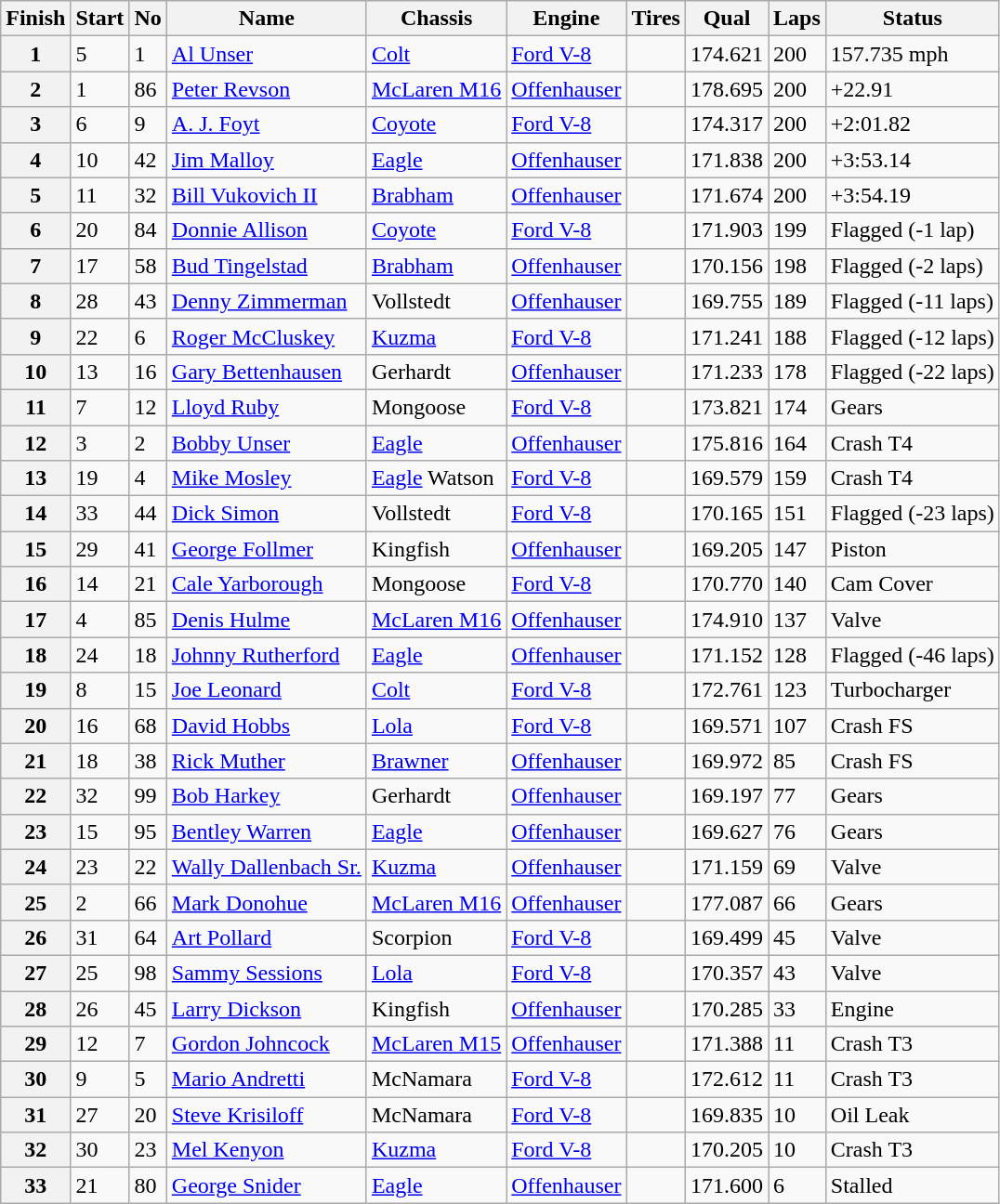<table class="wikitable">
<tr>
<th>Finish</th>
<th>Start</th>
<th>No</th>
<th>Name</th>
<th>Chassis</th>
<th>Engine</th>
<th>Tires</th>
<th>Qual</th>
<th>Laps</th>
<th>Status</th>
</tr>
<tr>
<th>1</th>
<td>5</td>
<td>1</td>
<td> <a href='#'>Al Unser</a> <strong></strong></td>
<td><a href='#'>Colt</a></td>
<td><a href='#'>Ford V-8</a></td>
<td align=center></td>
<td>174.621</td>
<td>200</td>
<td>157.735 mph</td>
</tr>
<tr>
<th>2</th>
<td>1</td>
<td>86</td>
<td> <a href='#'>Peter Revson</a></td>
<td><a href='#'>McLaren M16</a></td>
<td><a href='#'>Offenhauser</a></td>
<td align=center></td>
<td>178.695</td>
<td>200</td>
<td>+22.91</td>
</tr>
<tr>
<th>3</th>
<td>6</td>
<td>9</td>
<td> <a href='#'>A. J. Foyt</a> <strong></strong></td>
<td><a href='#'>Coyote</a></td>
<td><a href='#'>Ford V-8</a></td>
<td align=center></td>
<td>174.317</td>
<td>200</td>
<td>+2:01.82</td>
</tr>
<tr>
<th>4</th>
<td>10</td>
<td>42</td>
<td> <a href='#'>Jim Malloy</a></td>
<td><a href='#'>Eagle</a></td>
<td><a href='#'>Offenhauser</a></td>
<td align=center></td>
<td>171.838</td>
<td>200</td>
<td>+3:53.14</td>
</tr>
<tr>
<th>5</th>
<td>11</td>
<td>32</td>
<td> <a href='#'>Bill Vukovich II</a></td>
<td><a href='#'>Brabham</a></td>
<td><a href='#'>Offenhauser</a></td>
<td align=center></td>
<td>171.674</td>
<td>200</td>
<td>+3:54.19</td>
</tr>
<tr>
<th>6</th>
<td>20</td>
<td>84</td>
<td> <a href='#'>Donnie Allison</a></td>
<td><a href='#'>Coyote</a></td>
<td><a href='#'>Ford V-8</a></td>
<td align=center></td>
<td>171.903</td>
<td>199</td>
<td>Flagged (-1 lap)</td>
</tr>
<tr>
<th>7</th>
<td>17</td>
<td>58</td>
<td> <a href='#'>Bud Tingelstad</a></td>
<td><a href='#'>Brabham</a></td>
<td><a href='#'>Offenhauser</a></td>
<td align=center></td>
<td>170.156</td>
<td>198</td>
<td>Flagged (-2 laps)</td>
</tr>
<tr>
<th>8</th>
<td>28</td>
<td>43</td>
<td> <a href='#'>Denny Zimmerman</a> <strong></strong></td>
<td>Vollstedt</td>
<td><a href='#'>Offenhauser</a></td>
<td align=center></td>
<td>169.755</td>
<td>189</td>
<td>Flagged (-11 laps)</td>
</tr>
<tr>
<th>9</th>
<td>22</td>
<td>6</td>
<td> <a href='#'>Roger McCluskey</a></td>
<td><a href='#'>Kuzma</a></td>
<td><a href='#'>Ford V-8</a></td>
<td align=center></td>
<td>171.241</td>
<td>188</td>
<td>Flagged (-12 laps)</td>
</tr>
<tr>
<th>10</th>
<td>13</td>
<td>16</td>
<td> <a href='#'>Gary Bettenhausen</a></td>
<td>Gerhardt</td>
<td><a href='#'>Offenhauser</a></td>
<td align=center></td>
<td>171.233</td>
<td>178</td>
<td>Flagged (-22 laps)</td>
</tr>
<tr>
<th>11</th>
<td>7</td>
<td>12</td>
<td> <a href='#'>Lloyd Ruby</a></td>
<td>Mongoose</td>
<td><a href='#'>Ford V-8</a></td>
<td align=center></td>
<td>173.821</td>
<td>174</td>
<td>Gears</td>
</tr>
<tr>
<th>12</th>
<td>3</td>
<td>2</td>
<td> <a href='#'>Bobby Unser</a> <strong></strong></td>
<td><a href='#'>Eagle</a></td>
<td><a href='#'>Offenhauser</a></td>
<td align=center></td>
<td>175.816</td>
<td>164</td>
<td>Crash T4</td>
</tr>
<tr>
<th>13</th>
<td>19</td>
<td>4</td>
<td> <a href='#'>Mike Mosley</a></td>
<td><a href='#'>Eagle</a> Watson</td>
<td><a href='#'>Ford V-8</a></td>
<td align=center></td>
<td>169.579</td>
<td>159</td>
<td>Crash T4</td>
</tr>
<tr>
<th>14</th>
<td>33</td>
<td>44</td>
<td> <a href='#'>Dick Simon</a></td>
<td>Vollstedt</td>
<td><a href='#'>Ford V-8</a></td>
<td align=center></td>
<td>170.165</td>
<td>151</td>
<td>Flagged (-23 laps)</td>
</tr>
<tr>
<th>15</th>
<td>29</td>
<td>41</td>
<td> <a href='#'>George Follmer</a></td>
<td>Kingfish</td>
<td><a href='#'>Offenhauser</a></td>
<td align=center></td>
<td>169.205</td>
<td>147</td>
<td>Piston</td>
</tr>
<tr>
<th>16</th>
<td>14</td>
<td>21</td>
<td> <a href='#'>Cale Yarborough</a></td>
<td>Mongoose</td>
<td><a href='#'>Ford V-8</a></td>
<td align=center></td>
<td>170.770</td>
<td>140</td>
<td>Cam Cover</td>
</tr>
<tr>
<th>17</th>
<td>4</td>
<td>85</td>
<td> <a href='#'>Denis Hulme</a></td>
<td><a href='#'>McLaren M16</a></td>
<td><a href='#'>Offenhauser</a></td>
<td align=center></td>
<td>174.910</td>
<td>137</td>
<td>Valve</td>
</tr>
<tr>
<th>18</th>
<td>24</td>
<td>18</td>
<td> <a href='#'>Johnny Rutherford</a></td>
<td><a href='#'>Eagle</a></td>
<td><a href='#'>Offenhauser</a></td>
<td align=center></td>
<td>171.152</td>
<td>128</td>
<td>Flagged (-46 laps)</td>
</tr>
<tr>
<th>19</th>
<td>8</td>
<td>15</td>
<td> <a href='#'>Joe Leonard</a></td>
<td><a href='#'>Colt</a></td>
<td><a href='#'>Ford V-8</a></td>
<td align=center></td>
<td>172.761</td>
<td>123</td>
<td>Turbocharger</td>
</tr>
<tr>
<th>20</th>
<td>16</td>
<td>68</td>
<td> <a href='#'>David Hobbs</a> <strong></strong></td>
<td><a href='#'>Lola</a></td>
<td><a href='#'>Ford V-8</a></td>
<td align=center></td>
<td>169.571</td>
<td>107</td>
<td>Crash FS</td>
</tr>
<tr>
<th>21</th>
<td>18</td>
<td>38</td>
<td> <a href='#'>Rick Muther</a></td>
<td><a href='#'>Brawner</a></td>
<td><a href='#'>Offenhauser</a></td>
<td align=center></td>
<td>169.972</td>
<td>85</td>
<td>Crash FS</td>
</tr>
<tr>
<th>22</th>
<td>32</td>
<td>99</td>
<td> <a href='#'>Bob Harkey</a></td>
<td>Gerhardt</td>
<td><a href='#'>Offenhauser</a></td>
<td align=center></td>
<td>169.197</td>
<td>77</td>
<td>Gears</td>
</tr>
<tr>
<th>23</th>
<td>15</td>
<td>95</td>
<td> <a href='#'>Bentley Warren</a> <strong></strong></td>
<td><a href='#'>Eagle</a></td>
<td><a href='#'>Offenhauser</a></td>
<td align=center></td>
<td>169.627</td>
<td>76</td>
<td>Gears</td>
</tr>
<tr>
<th>24</th>
<td>23</td>
<td>22</td>
<td> <a href='#'>Wally Dallenbach Sr.</a></td>
<td><a href='#'>Kuzma</a></td>
<td><a href='#'>Offenhauser</a></td>
<td align=center></td>
<td>171.159</td>
<td>69</td>
<td>Valve</td>
</tr>
<tr>
<th>25</th>
<td>2</td>
<td>66</td>
<td> <a href='#'>Mark Donohue</a></td>
<td><a href='#'>McLaren M16</a></td>
<td><a href='#'>Offenhauser</a></td>
<td align=center></td>
<td>177.087</td>
<td>66</td>
<td>Gears</td>
</tr>
<tr>
<th>26</th>
<td>31</td>
<td>64</td>
<td> <a href='#'>Art Pollard</a></td>
<td>Scorpion</td>
<td><a href='#'>Ford V-8</a></td>
<td align=center></td>
<td>169.499</td>
<td>45</td>
<td>Valve</td>
</tr>
<tr>
<th>27</th>
<td>25</td>
<td>98</td>
<td> <a href='#'>Sammy Sessions</a></td>
<td><a href='#'>Lola</a></td>
<td><a href='#'>Ford V-8</a></td>
<td align=center></td>
<td>170.357</td>
<td>43</td>
<td>Valve</td>
</tr>
<tr>
<th>28</th>
<td>26</td>
<td>45</td>
<td> <a href='#'>Larry Dickson</a></td>
<td>Kingfish</td>
<td><a href='#'>Offenhauser</a></td>
<td align=center></td>
<td>170.285</td>
<td>33</td>
<td>Engine</td>
</tr>
<tr>
<th>29</th>
<td>12</td>
<td>7</td>
<td> <a href='#'>Gordon Johncock</a></td>
<td><a href='#'>McLaren M15</a></td>
<td><a href='#'>Offenhauser</a></td>
<td align=center></td>
<td>171.388</td>
<td>11</td>
<td>Crash T3</td>
</tr>
<tr>
<th>30</th>
<td>9</td>
<td>5</td>
<td> <a href='#'>Mario Andretti</a> <strong></strong></td>
<td>McNamara</td>
<td><a href='#'>Ford V-8</a></td>
<td align=center></td>
<td>172.612</td>
<td>11</td>
<td>Crash T3</td>
</tr>
<tr>
<th>31</th>
<td>27</td>
<td>20</td>
<td> <a href='#'>Steve Krisiloff</a> <strong></strong></td>
<td>McNamara</td>
<td><a href='#'>Ford V-8</a></td>
<td align=center></td>
<td>169.835</td>
<td>10</td>
<td>Oil Leak</td>
</tr>
<tr>
<th>32</th>
<td>30</td>
<td>23</td>
<td> <a href='#'>Mel Kenyon</a></td>
<td><a href='#'>Kuzma</a></td>
<td><a href='#'>Ford V-8</a></td>
<td align=center></td>
<td>170.205</td>
<td>10</td>
<td>Crash T3</td>
</tr>
<tr>
<th>33</th>
<td>21</td>
<td>80</td>
<td> <a href='#'>George Snider</a></td>
<td><a href='#'>Eagle</a></td>
<td><a href='#'>Offenhauser</a></td>
<td align=center></td>
<td>171.600</td>
<td>6</td>
<td>Stalled</td>
</tr>
</table>
